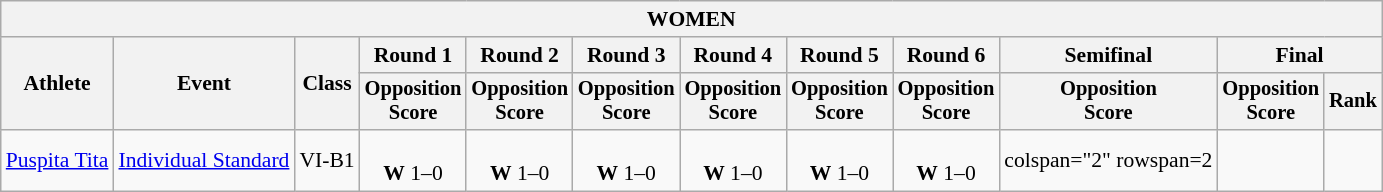<table class="wikitable" style="font-size:90%">
<tr>
<th colspan="12">WOMEN</th>
</tr>
<tr>
<th rowspan="2">Athlete</th>
<th rowspan="2">Event</th>
<th rowspan="2">Class</th>
<th>Round 1</th>
<th>Round 2</th>
<th>Round 3</th>
<th>Round 4</th>
<th>Round 5</th>
<th>Round 6</th>
<th>Semifinal</th>
<th colspan="2">Final</th>
</tr>
<tr style="font-size:95%", align="center">
<th>Opposition<br>Score</th>
<th>Opposition<br>Score</th>
<th>Opposition<br>Score</th>
<th>Opposition<br>Score</th>
<th>Opposition<br>Score</th>
<th>Opposition<br>Score</th>
<th>Opposition<br>Score</th>
<th>Opposition<br>Score</th>
<th>Rank</th>
</tr>
<tr align="center">
<td align="left"><a href='#'>Puspita Tita</a></td>
<td align="left"><a href='#'>Individual Standard</a></td>
<td>VI-B1</td>
<td><br><strong>W</strong> 1–0</td>
<td><br><strong>W</strong> 1–0</td>
<td><br><strong>W</strong> 1–0</td>
<td><br><strong>W</strong> 1–0</td>
<td><br><strong>W</strong> 1–0</td>
<td><br><strong>W</strong> 1–0</td>
<td>colspan="2" rowspan=2 </td>
<td></td>
</tr>
</table>
